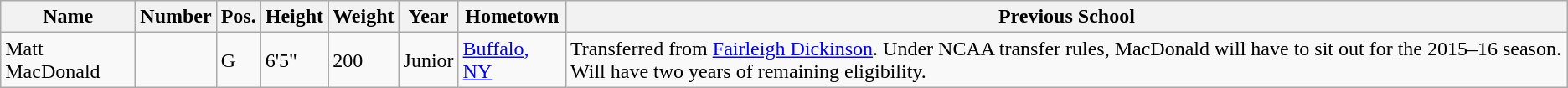<table class="wikitable sortable" border="1">
<tr>
<th>Name</th>
<th>Number</th>
<th>Pos.</th>
<th>Height</th>
<th>Weight</th>
<th>Year</th>
<th>Hometown</th>
<th class="unsortable">Previous School</th>
</tr>
<tr>
<td>Matt MacDonald</td>
<td></td>
<td>G</td>
<td>6'5"</td>
<td>200</td>
<td>Junior</td>
<td><a href='#'>Buffalo, NY</a></td>
<td>Transferred from <a href='#'>Fairleigh Dickinson</a>. Under NCAA transfer rules, MacDonald will have to sit out for the 2015–16 season. Will have two years of remaining eligibility.</td>
</tr>
</table>
